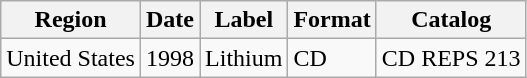<table class="wikitable">
<tr>
<th>Region</th>
<th>Date</th>
<th>Label</th>
<th>Format</th>
<th>Catalog</th>
</tr>
<tr>
<td>United States</td>
<td>1998</td>
<td>Lithium</td>
<td>CD</td>
<td>CD REPS 213</td>
</tr>
</table>
